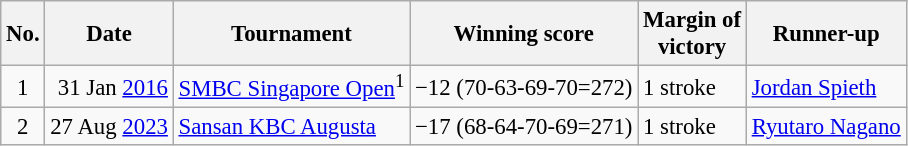<table class="wikitable" style="font-size:95%;">
<tr>
<th>No.</th>
<th>Date</th>
<th>Tournament</th>
<th>Winning score</th>
<th>Margin of<br>victory</th>
<th>Runner-up</th>
</tr>
<tr>
<td align=center>1</td>
<td align=right>31 Jan <a href='#'>2016</a></td>
<td><a href='#'>SMBC Singapore Open</a><sup>1</sup></td>
<td>−12 (70-63-69-70=272)</td>
<td>1 stroke</td>
<td> <a href='#'>Jordan Spieth</a></td>
</tr>
<tr>
<td align=center>2</td>
<td align=right>27 Aug <a href='#'>2023</a></td>
<td><a href='#'>Sansan KBC Augusta</a></td>
<td>−17 (68-64-70-69=271)</td>
<td>1 stroke</td>
<td> <a href='#'>Ryutaro Nagano</a></td>
</tr>
</table>
